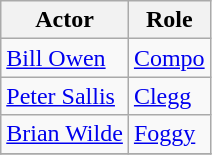<table class="wikitable">
<tr>
<th>Actor</th>
<th>Role</th>
</tr>
<tr>
<td><a href='#'>Bill Owen</a></td>
<td><a href='#'>Compo</a></td>
</tr>
<tr>
<td><a href='#'>Peter Sallis</a></td>
<td><a href='#'>Clegg</a></td>
</tr>
<tr>
<td><a href='#'>Brian Wilde</a></td>
<td><a href='#'>Foggy</a></td>
</tr>
<tr>
</tr>
</table>
